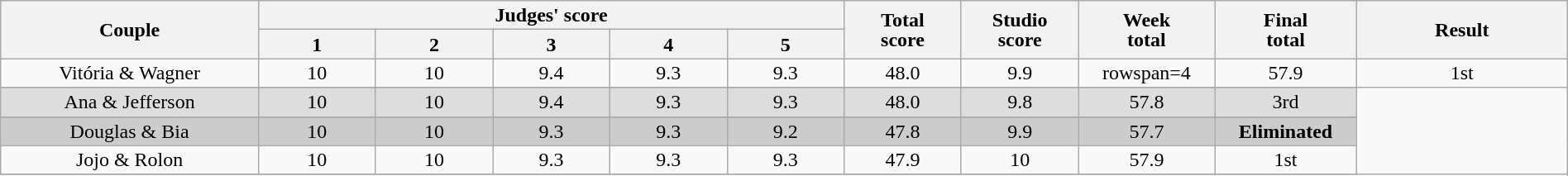<table class="wikitable" style="font-size:100%; line-height:16px; text-align:center" width="100%">
<tr>
<th rowspan=2 width="11.0%">Couple</th>
<th colspan=5 width="25.0%">Judges' score</th>
<th rowspan=2 width="05.0%">Total<br>score</th>
<th rowspan=2 width="05.0%">Studio<br>score</th>
<th rowspan=2 width="05.0%">Week<br>total</th>
<th rowspan=2 width="05.0%">Final<br>total</th>
<th rowspan=2 width="09.0%">Result</th>
</tr>
<tr>
<th width="05.0%">1</th>
<th width="05.0%">2</th>
<th width="05.0%">3</th>
<th width="05.0%">4</th>
<th width="05.0%">5</th>
</tr>
<tr>
<td>Vitória & Wagner</td>
<td>10</td>
<td>10</td>
<td>9.4</td>
<td>9.3</td>
<td>9.3</td>
<td>48.0</td>
<td>9.9</td>
<td>rowspan=4 </td>
<td>57.9</td>
<td>1st</td>
</tr>
<tr>
</tr>
<tr bgcolor=DDDDDD>
<td>Ana & Jefferson</td>
<td>10</td>
<td>10</td>
<td>9.4</td>
<td>9.3</td>
<td>9.3</td>
<td>48.0</td>
<td>9.8</td>
<td>57.8</td>
<td>3rd</td>
</tr>
<tr>
</tr>
<tr bgcolor="CCCCCC">
<td>Douglas & Bia</td>
<td>10</td>
<td>10</td>
<td>9.3</td>
<td>9.3</td>
<td>9.2</td>
<td>47.8</td>
<td>9.9</td>
<td>57.7</td>
<td><strong>Eliminated</strong></td>
</tr>
<tr>
<td>Jojo & Rolon</td>
<td>10</td>
<td>10</td>
<td>9.3</td>
<td>9.3</td>
<td>9.3</td>
<td>47.9</td>
<td>10</td>
<td>57.9</td>
<td>1st</td>
</tr>
<tr>
</tr>
</table>
